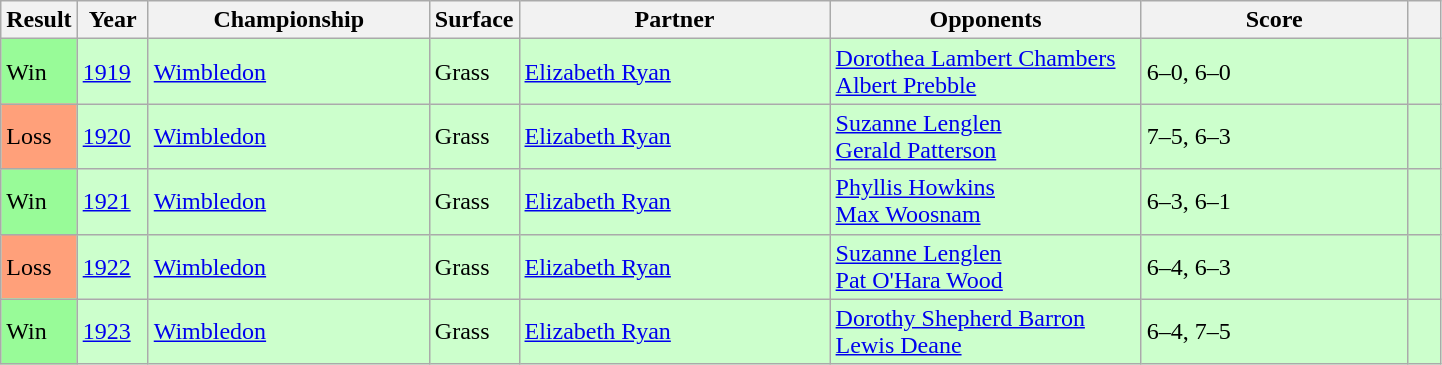<table class="sortable wikitable">
<tr>
<th style="width:40px">Result</th>
<th style="width:40px">Year</th>
<th style="width:180px">Championship</th>
<th style="width:50px">Surface</th>
<th style="width:200px">Partner</th>
<th style="width:200px">Opponents</th>
<th style="width:170px" class="unsortable">Score</th>
<th width=15 class="unsortable"></th>
</tr>
<tr bgcolor= #cfc>
<td style="background:#98fb98;">Win</td>
<td><a href='#'>1919</a></td>
<td><a href='#'>Wimbledon</a></td>
<td>Grass</td>
<td>  <a href='#'>Elizabeth Ryan</a></td>
<td> <a href='#'>Dorothea Lambert Chambers</a><br> <a href='#'>Albert Prebble</a></td>
<td>6–0, 6–0</td>
<td></td>
</tr>
<tr bgcolor= #cfc>
<td style="background:#ffa07a;">Loss</td>
<td><a href='#'>1920</a></td>
<td><a href='#'>Wimbledon</a></td>
<td>Grass</td>
<td>  <a href='#'>Elizabeth Ryan</a></td>
<td> <a href='#'>Suzanne Lenglen</a><br> <a href='#'>Gerald Patterson</a></td>
<td>7–5, 6–3</td>
<td></td>
</tr>
<tr bgcolor= #cfc>
<td style="background:#98fb98;">Win</td>
<td><a href='#'>1921</a></td>
<td><a href='#'>Wimbledon</a></td>
<td>Grass</td>
<td>  <a href='#'>Elizabeth Ryan</a></td>
<td> <a href='#'>Phyllis Howkins</a><br> <a href='#'>Max Woosnam</a></td>
<td>6–3, 6–1</td>
<td></td>
</tr>
<tr bgcolor= #cfc>
<td style="background:#ffa07a;">Loss</td>
<td><a href='#'>1922</a></td>
<td><a href='#'>Wimbledon</a></td>
<td>Grass</td>
<td>  <a href='#'>Elizabeth Ryan</a></td>
<td> <a href='#'>Suzanne Lenglen</a><br> <a href='#'>Pat O'Hara Wood</a></td>
<td>6–4, 6–3</td>
<td></td>
</tr>
<tr bgcolor= #cfc>
<td style="background:#98fb98;">Win</td>
<td><a href='#'>1923</a></td>
<td><a href='#'>Wimbledon</a></td>
<td>Grass</td>
<td> <a href='#'>Elizabeth Ryan</a></td>
<td> <a href='#'>Dorothy Shepherd Barron</a><br> <a href='#'>Lewis Deane</a></td>
<td>6–4, 7–5</td>
<td></td>
</tr>
</table>
